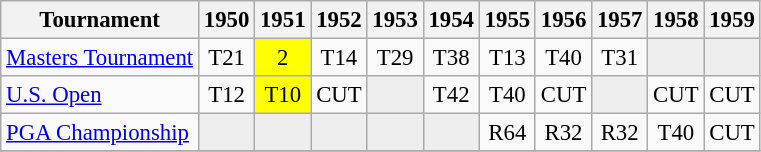<table class="wikitable" style="font-size:95%;text-align:center;">
<tr>
<th>Tournament</th>
<th>1950</th>
<th>1951</th>
<th>1952</th>
<th>1953</th>
<th>1954</th>
<th>1955</th>
<th>1956</th>
<th>1957</th>
<th>1958</th>
<th>1959</th>
</tr>
<tr>
<td align=left><a href='#'>Masters Tournament</a></td>
<td>T21</td>
<td style="background:yellow;">2</td>
<td>T14</td>
<td>T29</td>
<td>T38</td>
<td>T13</td>
<td>T40</td>
<td>T31</td>
<td style="background:#eeeeee;"></td>
<td style="background:#eeeeee;"></td>
</tr>
<tr>
<td align=left><a href='#'>U.S. Open</a></td>
<td>T12</td>
<td style="background:yellow;">T10</td>
<td>CUT</td>
<td style="background:#eeeeee;"></td>
<td>T42</td>
<td>T40</td>
<td>CUT</td>
<td style="background:#eeeeee;"></td>
<td>CUT</td>
<td>CUT</td>
</tr>
<tr>
<td align=left><a href='#'>PGA Championship</a></td>
<td style="background:#eeeeee;"></td>
<td style="background:#eeeeee;"></td>
<td style="background:#eeeeee;"></td>
<td style="background:#eeeeee;"></td>
<td style="background:#eeeeee;"></td>
<td>R64</td>
<td>R32</td>
<td>R32</td>
<td>T40</td>
<td>CUT</td>
</tr>
<tr>
</tr>
</table>
